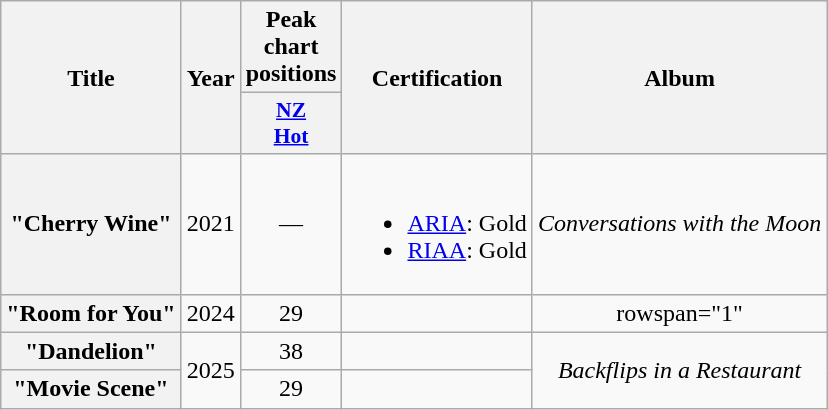<table class="wikitable plainrowheaders" style="text-align:center;">
<tr>
<th scope="col" rowspan="2">Title</th>
<th scope="col" rowspan="2">Year</th>
<th scope="col" colspan="1">Peak chart positions</th>
<th scope="col" rowspan="2">Certification</th>
<th scope="col" rowspan="2">Album</th>
</tr>
<tr>
<th scope="col" style="width:3em;font-size:90%;"><a href='#'>NZ<br>Hot</a><br></th>
</tr>
<tr>
<th scope="row">"Cherry Wine"</th>
<td>2021</td>
<td>—</td>
<td><br><ul><li><a href='#'>ARIA</a>: Gold</li><li><a href='#'>RIAA</a>: Gold</li></ul></td>
<td><em>Conversations with the Moon</em></td>
</tr>
<tr>
<th scope="row">"Room for You"<br></th>
<td>2024</td>
<td>29</td>
<td></td>
<td>rowspan="1" </td>
</tr>
<tr>
<th scope="row">"Dandelion"<br></th>
<td rowspan="2">2025</td>
<td>38</td>
<td></td>
<td rowspan="2"><em>Backflips in a Restaurant</em></td>
</tr>
<tr>
<th scope="row">"Movie Scene"</th>
<td>29</td>
<td></td>
</tr>
</table>
